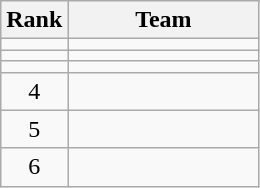<table class="wikitable sortable" style="text-align:center">
<tr>
<th data-sort-type="number">Rank</th>
<th style="width:120px;">Team</th>
</tr>
<tr>
<td></td>
<td align=left></td>
</tr>
<tr>
<td></td>
<td align=left></td>
</tr>
<tr>
<td></td>
<td align=left></td>
</tr>
<tr>
<td>4</td>
<td align=left></td>
</tr>
<tr>
<td>5</td>
<td align=left></td>
</tr>
<tr>
<td>6</td>
<td align=left></td>
</tr>
</table>
